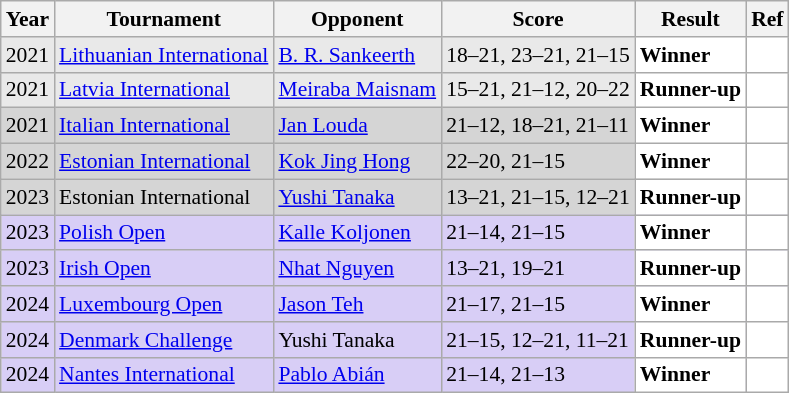<table class="sortable wikitable" style="font-size: 90%;">
<tr>
<th>Year</th>
<th>Tournament</th>
<th>Opponent</th>
<th>Score</th>
<th>Result</th>
<th>Ref</th>
</tr>
<tr style="background:#E9E9E9">
<td align="center">2021</td>
<td align="left"><a href='#'>Lithuanian International</a></td>
<td align="left"> <a href='#'>B. R. Sankeerth</a></td>
<td align="left">18–21, 23–21, 21–15</td>
<td style="text-align:left; background:white"> <strong>Winner</strong></td>
<td style="text-align:center; background:white"></td>
</tr>
<tr style="background:#E9E9E9">
<td align="center">2021</td>
<td align="left"><a href='#'>Latvia International</a></td>
<td align="left"> <a href='#'>Meiraba Maisnam</a></td>
<td align="left">15–21, 21–12, 20–22</td>
<td style="text-align:left; background:white"> <strong>Runner-up</strong></td>
<td style="text-align:center; background:white"></td>
</tr>
<tr style="background:#D5D5D5">
<td align="center">2021</td>
<td align="left"><a href='#'>Italian International</a></td>
<td align="left"> <a href='#'>Jan Louda</a></td>
<td align="left">21–12, 18–21, 21–11</td>
<td style="text-align:left; background:white"> <strong>Winner</strong></td>
<td style="text-align:center; background:white"></td>
</tr>
<tr style="background:#D5D5D5">
<td align="center">2022</td>
<td align="left"><a href='#'>Estonian International</a></td>
<td align="left"> <a href='#'>Kok Jing Hong</a></td>
<td align="left">22–20, 21–15</td>
<td style="text-align:left; background:white"> <strong>Winner</strong></td>
<td style="text-align:center; background:white"></td>
</tr>
<tr style="background:#D5D5D5">
<td align="center">2023</td>
<td align="left">Estonian International</td>
<td align="left"> <a href='#'>Yushi Tanaka</a></td>
<td align="left">13–21, 21–15, 12–21</td>
<td style="text-align:left; background:white"> <strong>Runner-up</strong></td>
<td style="text-align:center; background:white"></td>
</tr>
<tr style="background:#D8CEF6">
<td align="center">2023</td>
<td align="left"><a href='#'>Polish Open</a></td>
<td align="left"> <a href='#'>Kalle Koljonen</a></td>
<td align="left">21–14, 21–15</td>
<td style="text-align:left; background:white"> <strong>Winner</strong></td>
<td style="text-align:center; background:white"></td>
</tr>
<tr style="background:#D8CEF6">
<td align="center">2023</td>
<td align="left"><a href='#'>Irish Open</a></td>
<td align="left"> <a href='#'>Nhat Nguyen</a></td>
<td align="left">13–21, 19–21</td>
<td style="text-align:left; background:white"> <strong>Runner-up</strong></td>
<td style="text-align:center; background:white"></td>
</tr>
<tr style="background:#D8CEF6">
<td align="center">2024</td>
<td align="left"><a href='#'>Luxembourg Open</a></td>
<td align="left"> <a href='#'>Jason Teh</a></td>
<td align="left">21–17, 21–15</td>
<td style="text-align:left; background:white"> <strong>Winner</strong></td>
<td style="text-align:center; background:white"></td>
</tr>
<tr style="background:#D8CEF6">
<td align="center">2024</td>
<td align="left"><a href='#'>Denmark Challenge</a></td>
<td align="left"> Yushi Tanaka</td>
<td align="left">21–15, 12–21, 11–21</td>
<td style="text-align:left; background:white"> <strong>Runner-up</strong></td>
<td style="text-align:center; background:white"></td>
</tr>
<tr style="background:#D8CEF6">
<td align="center">2024</td>
<td align="left"><a href='#'>Nantes International</a></td>
<td align="left"> <a href='#'>Pablo Abián</a></td>
<td align="left">21–14, 21–13</td>
<td style="text-align:left; background:white"> <strong>Winner</strong></td>
<td style="text-align:center; background:white"></td>
</tr>
</table>
